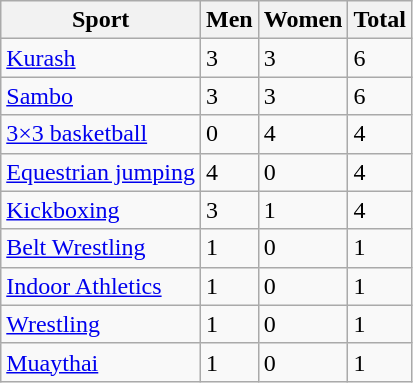<table class="wikitable sortable">
<tr>
<th>Sport</th>
<th>Men</th>
<th>Women</th>
<th>Total</th>
</tr>
<tr>
<td><a href='#'>Kurash</a></td>
<td>3</td>
<td>3</td>
<td>6</td>
</tr>
<tr>
<td><a href='#'>Sambo</a></td>
<td>3</td>
<td>3</td>
<td>6</td>
</tr>
<tr>
<td><a href='#'>3×3 basketball</a></td>
<td>0</td>
<td>4</td>
<td>4</td>
</tr>
<tr>
<td><a href='#'>Equestrian jumping</a></td>
<td>4</td>
<td>0</td>
<td>4</td>
</tr>
<tr>
<td><a href='#'>Kickboxing</a></td>
<td>3</td>
<td>1</td>
<td>4</td>
</tr>
<tr>
<td><a href='#'>Belt Wrestling</a></td>
<td>1</td>
<td>0</td>
<td>1</td>
</tr>
<tr>
<td><a href='#'>Indoor Athletics</a></td>
<td>1</td>
<td>0</td>
<td>1</td>
</tr>
<tr>
<td><a href='#'>Wrestling</a></td>
<td>1</td>
<td>0</td>
<td>1</td>
</tr>
<tr>
<td><a href='#'>Muaythai</a></td>
<td>1</td>
<td>0</td>
<td>1</td>
</tr>
</table>
